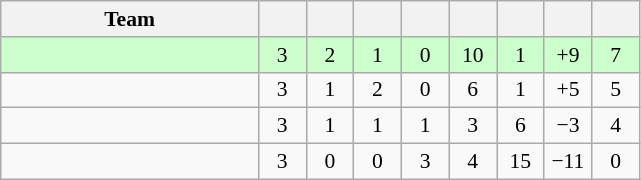<table class="wikitable" style="text-align: center; font-size: 90%;">
<tr>
<th width=165>Team</th>
<th width=25></th>
<th width=25></th>
<th width=25></th>
<th width=25></th>
<th width=25></th>
<th width=25></th>
<th width=25></th>
<th width=25></th>
</tr>
<tr style="background:#cfc;">
<td align="left"></td>
<td>3</td>
<td>2</td>
<td>1</td>
<td>0</td>
<td>10</td>
<td>1</td>
<td>+9</td>
<td>7</td>
</tr>
<tr>
<td align="left"></td>
<td>3</td>
<td>1</td>
<td>2</td>
<td>0</td>
<td>6</td>
<td>1</td>
<td>+5</td>
<td>5</td>
</tr>
<tr>
<td align="left"></td>
<td>3</td>
<td>1</td>
<td>1</td>
<td>1</td>
<td>3</td>
<td>6</td>
<td>−3</td>
<td>4</td>
</tr>
<tr>
<td align="left"></td>
<td>3</td>
<td>0</td>
<td>0</td>
<td>3</td>
<td>4</td>
<td>15</td>
<td>−11</td>
<td>0</td>
</tr>
</table>
